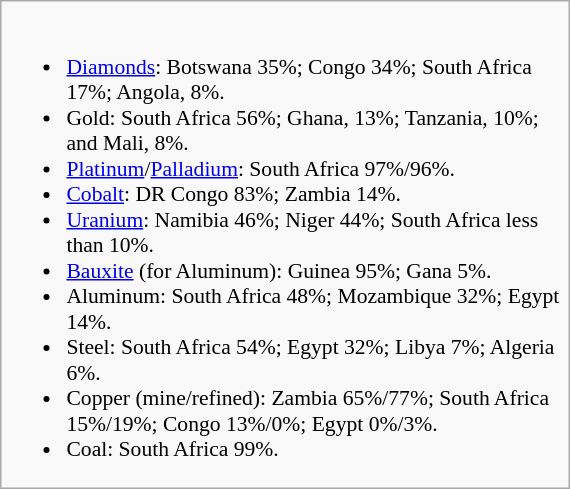<table class="wikitable" align="right" width="30%" style="font-size:90%;">
<tr>
<td><br><ul><li><a href='#'>Diamonds</a>: Botswana 35%; Congo 34%; South Africa 17%; Angola, 8%.</li><li>Gold: South Africa 56%; Ghana, 13%; Tanzania, 10%; and Mali, 8%.</li><li><a href='#'>Platinum</a>/<a href='#'>Palladium</a>: South Africa 97%/96%.</li><li><a href='#'>Cobalt</a>: DR Congo 83%; Zambia 14%.</li><li><a href='#'>Uranium</a>: Namibia 46%; Niger 44%; South Africa less than 10%.</li><li><a href='#'>Bauxite</a> (for Aluminum): Guinea 95%; Gana 5%.</li><li>Aluminum: South Africa 48%; Mozambique 32%; Egypt 14%.</li><li>Steel: South Africa 54%; Egypt 32%; Libya 7%; Algeria 6%.</li><li>Copper (mine/refined): Zambia 65%/77%; South Africa 15%/19%; Congo 13%/0%; Egypt 0%/3%.</li><li>Coal: South Africa 99%.</li></ul></td>
</tr>
</table>
